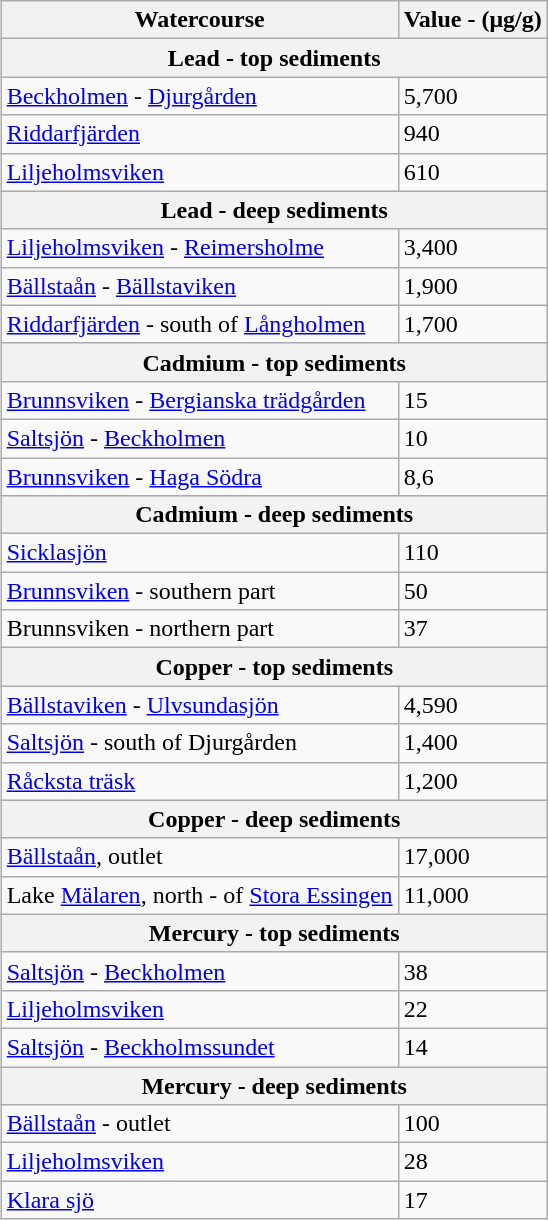<table class="wikitable" align="right">
<tr>
<th>Watercourse</th>
<th>Value - (μg/g)</th>
</tr>
<tr>
<th colspan="2">Lead - top sediments</th>
</tr>
<tr>
<td><a href='#'>Beckholmen</a> - <a href='#'>Djurgården</a></td>
<td>5,700</td>
</tr>
<tr>
<td><a href='#'>Riddarfjärden</a></td>
<td>940</td>
</tr>
<tr>
<td><a href='#'>Liljeholmsviken</a></td>
<td>610</td>
</tr>
<tr>
<th colspan="2">Lead - deep sediments</th>
</tr>
<tr>
<td><a href='#'>Liljeholmsviken</a> - <a href='#'>Reimersholme</a></td>
<td>3,400</td>
</tr>
<tr>
<td><a href='#'>Bällstaån</a> - <a href='#'>Bällstaviken</a></td>
<td>1,900</td>
</tr>
<tr>
<td><a href='#'>Riddarfjärden</a> - south of <a href='#'>Långholmen</a></td>
<td>1,700</td>
</tr>
<tr>
<th colspan="2">Cadmium - top sediments</th>
</tr>
<tr>
<td><a href='#'>Brunnsviken</a> - <a href='#'>Bergianska trädgården</a></td>
<td>15</td>
</tr>
<tr>
<td><a href='#'>Saltsjön</a> - <a href='#'>Beckholmen</a></td>
<td>10</td>
</tr>
<tr>
<td><a href='#'>Brunnsviken</a> - <a href='#'>Haga Södra</a></td>
<td>8,6</td>
</tr>
<tr>
<th colspan="2">Cadmium - deep sediments</th>
</tr>
<tr>
<td><a href='#'>Sicklasjön</a></td>
<td>110</td>
</tr>
<tr>
<td><a href='#'>Brunnsviken</a> - southern part</td>
<td>50</td>
</tr>
<tr>
<td>Brunnsviken - northern part</td>
<td>37</td>
</tr>
<tr>
<th colspan="2">Copper - top sediments</th>
</tr>
<tr>
<td><a href='#'>Bällstaviken</a> - <a href='#'>Ulvsundasjön</a></td>
<td>4,590</td>
</tr>
<tr>
<td><a href='#'>Saltsjön</a> - south of Djurgården</td>
<td>1,400</td>
</tr>
<tr>
<td><a href='#'>Råcksta träsk</a></td>
<td>1,200</td>
</tr>
<tr>
<th colspan="2">Copper - deep sediments</th>
</tr>
<tr>
<td><a href='#'>Bällstaån</a>, outlet</td>
<td>17,000</td>
</tr>
<tr>
<td>Lake <a href='#'>Mälaren</a>, north - of <a href='#'>Stora Essingen</a></td>
<td>11,000</td>
</tr>
<tr>
<th colspan="2">Mercury - top sediments</th>
</tr>
<tr>
<td><a href='#'>Saltsjön</a> - <a href='#'>Beckholmen</a></td>
<td>38</td>
</tr>
<tr>
<td><a href='#'>Liljeholmsviken</a></td>
<td>22</td>
</tr>
<tr>
<td><a href='#'>Saltsjön</a> - <a href='#'>Beckholmssundet</a></td>
<td>14</td>
</tr>
<tr>
<th colspan="2">Mercury - deep sediments</th>
</tr>
<tr>
<td><a href='#'>Bällstaån</a> - outlet</td>
<td>100</td>
</tr>
<tr>
<td><a href='#'>Liljeholmsviken</a></td>
<td>28</td>
</tr>
<tr>
<td><a href='#'>Klara sjö</a></td>
<td>17</td>
</tr>
</table>
